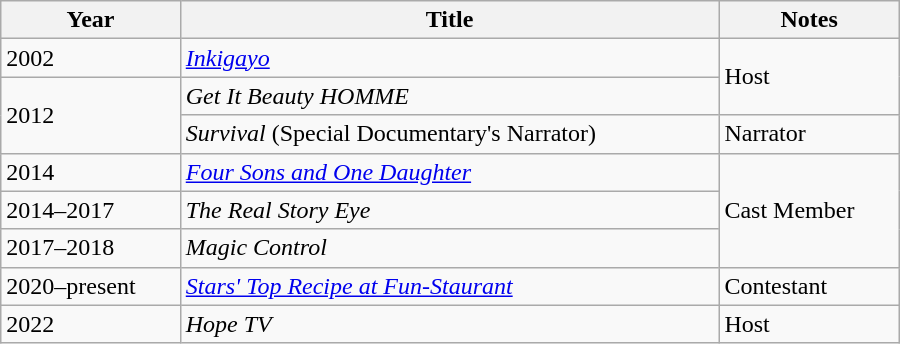<table class="wikitable" style="width:600px">
<tr>
<th>Year</th>
<th>Title</th>
<th>Notes</th>
</tr>
<tr>
<td rowspan="1">2002  </td>
<td><em><a href='#'>Inkigayo</a></em></td>
<td rowspan=2>Host</td>
</tr>
<tr>
<td rowspan="2">2012 </td>
<td><em>Get It Beauty HOMME</em></td>
</tr>
<tr>
<td><em>Survival</em> (Special Documentary's Narrator) </td>
<td>Narrator</td>
</tr>
<tr>
<td rowspan="1">2014 </td>
<td><a href='#'><em>Four Sons and One Daughter</em></a></td>
<td rowspan="3">Cast Member</td>
</tr>
<tr>
<td>2014–2017</td>
<td><em>The Real Story Eye</em></td>
</tr>
<tr>
<td rowspan="1">2017–2018</td>
<td><em>Magic Control </em></td>
</tr>
<tr>
<td rowspan="1">2020–present </td>
<td><em><a href='#'>Stars' Top Recipe at Fun-Staurant</a></em></td>
<td>Contestant</td>
</tr>
<tr>
<td>2022</td>
<td><em>Hope TV</em> </td>
<td>Host</td>
</tr>
</table>
